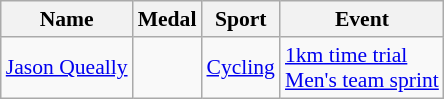<table class="wikitable sortable" style="font-size:90%">
<tr>
<th>Name</th>
<th>Medal</th>
<th>Sport</th>
<th>Event</th>
</tr>
<tr>
<td><a href='#'>Jason Queally</a></td>
<td><br></td>
<td><a href='#'>Cycling</a></td>
<td><a href='#'>1km time trial</a><br><a href='#'>Men's team sprint</a><br></td>
</tr>
</table>
